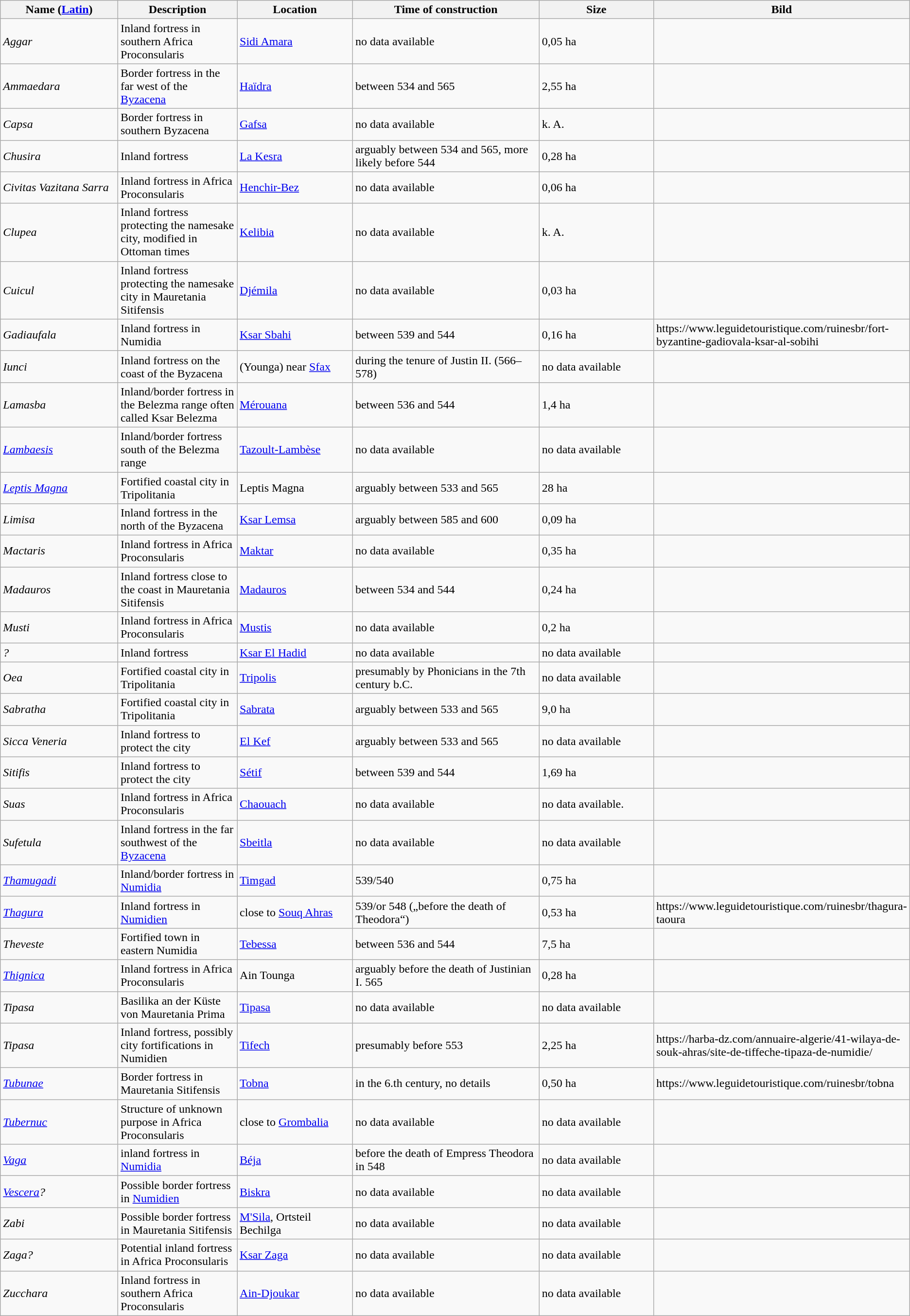<table class="wikitable sortable">
<tr>
<th style="width:15%;">Name (<a href='#'>Latin</a>)</th>
<th style="width:15%;">Description</th>
<th style="width:15%;">Location</th>
<th style="width:25%;">Time of construction</th>
<th style="width:15%;">Size</th>
<th class="unsortable" style="width:15%;">Bild</th>
</tr>
<tr>
<td><em>Aggar</em></td>
<td>Inland fortress in southern Africa Proconsularis</td>
<td><a href='#'>Sidi Amara</a></td>
<td>no data available</td>
<td>0,05 ha</td>
<td></td>
</tr>
<tr>
<td><em>Ammaedara</em></td>
<td>Border fortress in the far west of the <a href='#'>Byzacena</a></td>
<td><a href='#'>Haïdra</a></td>
<td>between 534 and 565</td>
<td>2,55 ha</td>
<td></td>
</tr>
<tr>
<td><em>Capsa</em></td>
<td>Border fortress in southern Byzacena</td>
<td><a href='#'>Gafsa</a></td>
<td>no data available</td>
<td>k. A.</td>
<td></td>
</tr>
<tr>
<td><em>Chusira</em></td>
<td>Inland fortress</td>
<td><a href='#'>La Kesra</a></td>
<td>arguably between 534 and 565, more likely before 544</td>
<td>0,28 ha</td>
<td></td>
</tr>
<tr>
<td><em>Civitas Vazitana Sarra</em></td>
<td>Inland fortress in Africa Proconsularis</td>
<td><a href='#'>Henchir-Bez</a></td>
<td>no data available</td>
<td>0,06 ha</td>
<td></td>
</tr>
<tr>
<td><em>Clupea</em></td>
<td>Inland fortress protecting the namesake city,  modified in Ottoman times</td>
<td><a href='#'>Kelibia</a></td>
<td>no data available</td>
<td>k. A.</td>
<td></td>
</tr>
<tr>
<td><em>Cuicul</em></td>
<td>Inland fortress protecting the namesake city in Mauretania Sitifensis</td>
<td><a href='#'>Djémila</a></td>
<td>no data available</td>
<td>0,03 ha</td>
<td></td>
</tr>
<tr>
<td><em>Gadiaufala</em></td>
<td>Inland fortress in Numidia</td>
<td><a href='#'>Ksar Sbahi</a></td>
<td>between 539 and 544</td>
<td>0,16 ha</td>
<td>https://www.leguidetouristique.com/ruinesbr/fort-byzantine-gadiovala-ksar-al-sobihi</td>
</tr>
<tr>
<td><em>Iunci</em></td>
<td>Inland fortress on the coast of the Byzacena</td>
<td>(Younga) near <a href='#'>Sfax</a></td>
<td>during the tenure of Justin II. (566–578)</td>
<td>no data available</td>
<td></td>
</tr>
<tr>
<td><em>Lamasba</em></td>
<td>Inland/border  fortress in the Belezma range often called Ksar Belezma</td>
<td><a href='#'>Mérouana</a></td>
<td>between 536 and 544</td>
<td>1,4 ha</td>
<td></td>
</tr>
<tr>
<td><em><a href='#'>Lambaesis</a></em></td>
<td>Inland/border  fortress south of the Belezma range</td>
<td><a href='#'>Tazoult-Lambèse</a></td>
<td>no data available</td>
<td>no data available</td>
<td></td>
</tr>
<tr>
<td><em><a href='#'>Leptis Magna</a></em></td>
<td>Fortified coastal city in Tripolitania</td>
<td>Leptis Magna</td>
<td>arguably between 533 and 565</td>
<td>28 ha</td>
<td></td>
</tr>
<tr>
<td><em>Limisa</em></td>
<td>Inland fortress in the north of the  Byzacena</td>
<td><a href='#'>Ksar Lemsa</a></td>
<td>arguably between 585 and 600</td>
<td>0,09 ha</td>
<td></td>
</tr>
<tr>
<td><em>Mactaris</em></td>
<td>Inland fortress in Africa Proconsularis</td>
<td><a href='#'>Maktar</a></td>
<td>no data available</td>
<td>0,35 ha</td>
<td></td>
</tr>
<tr>
<td><em>Madauros</em></td>
<td>Inland fortress close to the coast in Mauretania Sitifensis</td>
<td><a href='#'>Madauros</a></td>
<td>between 534 and 544</td>
<td>0,24 ha</td>
<td></td>
</tr>
<tr>
<td><em>Musti</em></td>
<td>Inland fortress in Africa Proconsularis</td>
<td><a href='#'>Mustis</a></td>
<td>no data available</td>
<td>0,2 ha</td>
<td></td>
</tr>
<tr>
<td><em>?</em></td>
<td>Inland fortress</td>
<td><a href='#'>Ksar El Hadid</a></td>
<td>no data available</td>
<td>no data available</td>
<td></td>
</tr>
<tr>
<td><em>Oea</em></td>
<td>Fortified coastal city in Tripolitania</td>
<td><a href='#'>Tripolis</a></td>
<td>presumably by  Phonicians in the 7th century b.C.</td>
<td>no data available</td>
<td></td>
</tr>
<tr>
<td><em>Sabratha</em></td>
<td>Fortified coastal city in Tripolitania</td>
<td><a href='#'>Sabrata</a></td>
<td>arguably between 533 and 565</td>
<td>9,0 ha</td>
<td></td>
</tr>
<tr>
<td><em>Sicca Veneria</em></td>
<td>Inland fortress to protect the city</td>
<td><a href='#'>El Kef</a></td>
<td>arguably between 533 and 565</td>
<td>no data available</td>
<td></td>
</tr>
<tr>
<td><em>Sitifis</em></td>
<td>Inland fortress to protect the city</td>
<td><a href='#'>Sétif</a></td>
<td>between 539 and 544</td>
<td>1,69 ha</td>
<td></td>
</tr>
<tr>
<td><em>Suas</em></td>
<td>Inland fortress in Africa Proconsularis</td>
<td><a href='#'>Chaouach</a></td>
<td>no data available</td>
<td>no data available.</td>
<td></td>
</tr>
<tr>
<td><em>Sufetula</em></td>
<td>Inland fortress in the far southwest of the <a href='#'>Byzacena</a></td>
<td><a href='#'>Sbeitla</a></td>
<td>no data available</td>
<td>no data available</td>
<td></td>
</tr>
<tr>
<td><em><a href='#'>Thamugadi</a></em></td>
<td>Inland/border fortress in <a href='#'>Numidia</a></td>
<td><a href='#'>Timgad</a></td>
<td>539/540</td>
<td>0,75 ha</td>
<td></td>
</tr>
<tr>
<td><em><a href='#'>Thagura</a></em></td>
<td>Inland fortress in <a href='#'>Numidien</a></td>
<td>close to <a href='#'>Souq Ahras</a></td>
<td>539/or 548 („before the death of Theodora“)</td>
<td>0,53 ha</td>
<td>https://www.leguidetouristique.com/ruinesbr/thagura-taoura</td>
</tr>
<tr>
<td><em>Theveste</em></td>
<td>Fortified town in eastern Numidia</td>
<td><a href='#'>Tebessa</a></td>
<td>between 536 and 544</td>
<td>7,5 ha</td>
<td></td>
</tr>
<tr>
<td><em><a href='#'>Thignica</a></em></td>
<td>Inland fortress in Africa Proconsularis</td>
<td>Ain Tounga</td>
<td>arguably before the death of Justinian I. 565</td>
<td>0,28 ha</td>
<td></td>
</tr>
<tr>
<td><em>Tipasa</em></td>
<td>Basilika an der Küste von Mauretania Prima</td>
<td><a href='#'>Tipasa</a></td>
<td>no data available</td>
<td>no data available</td>
<td></td>
</tr>
<tr>
<td><em>Tipasa</em></td>
<td>Inland fortress, possibly city fortifications in Numidien</td>
<td><a href='#'>Tifech</a></td>
<td>presumably before 553</td>
<td>2,25 ha </td>
<td>https://harba-dz.com/annuaire-algerie/41-wilaya-de-souk-ahras/site-de-tiffeche-tipaza-de-numidie/</td>
</tr>
<tr>
<td><em><a href='#'>Tubunae</a></em></td>
<td>Border fortress in Mauretania Sitifensis</td>
<td><a href='#'>Tobna</a></td>
<td>in the  6.th century, no details</td>
<td>0,50 ha</td>
<td>https://www.leguidetouristique.com/ruinesbr/tobna</td>
</tr>
<tr>
<td><em><a href='#'>Tubernuc</a></em></td>
<td>Structure of unknown purpose in Africa Proconsularis</td>
<td>close to <a href='#'>Grombalia</a></td>
<td>no data available</td>
<td>no data available</td>
<td></td>
</tr>
<tr>
<td><em><a href='#'>Vaga</a></em></td>
<td>inland fortress in <a href='#'>Numidia</a></td>
<td><a href='#'>Béja</a></td>
<td>before the death of Empress Theodora in 548</td>
<td>no data available</td>
<td></td>
</tr>
<tr>
<td><em><a href='#'>Vescera</a>?</em></td>
<td>Possible border fortress in <a href='#'>Numidien</a></td>
<td><a href='#'>Biskra</a></td>
<td>no data available</td>
<td>no data available</td>
<td></td>
</tr>
<tr>
<td><em>Zabi</em></td>
<td>Possible border fortress in Mauretania Sitifensis</td>
<td><a href='#'>M'Sila</a>, Ortsteil Bechilga</td>
<td>no data available</td>
<td>no data available</td>
<td></td>
</tr>
<tr>
<td><em>Zaga?</em></td>
<td>Potential  inland fortress in Africa Proconsularis</td>
<td><a href='#'>Ksar Zaga</a></td>
<td>no data available</td>
<td>no data available</td>
<td></td>
</tr>
<tr>
<td><em>Zucchara</em></td>
<td>Inland fortress in southern Africa Proconsularis</td>
<td><a href='#'>Ain-Djoukar</a></td>
<td>no data available</td>
<td>no data available</td>
<td></td>
</tr>
</table>
